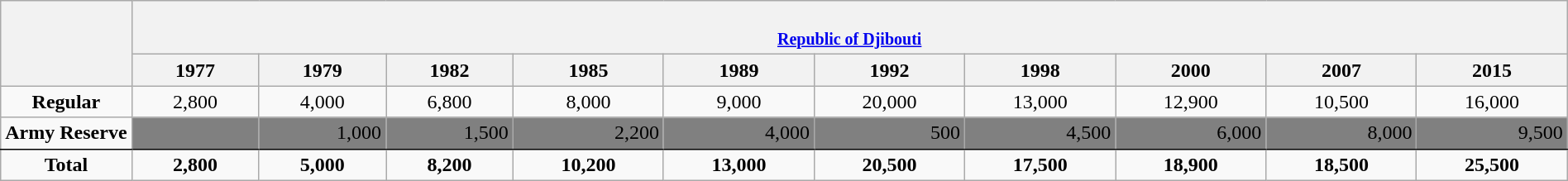<table class="wikitable" style="margin:auto; width:100%;">
<tr valign="top">
<th style="width:50px; text-align:center;" rowspan="2"></th>
<th style="text-align:center;" colspan="10"><br><small><a href='#'>Republic of Djibouti</a></small></th>
</tr>
<tr valign="top">
<th>1977</th>
<th>1979</th>
<th>1982</th>
<th>1985</th>
<th>1989</th>
<th>1992</th>
<th>1998</th>
<th>2000</th>
<th>2007</th>
<th>2015</th>
</tr>
<tr style="text-align:center;">
<td><strong>Regular</strong></td>
<td>2,800</td>
<td>4,000</td>
<td>6,800</td>
<td>8,000</td>
<td>9,000</td>
<td>20,000</td>
<td>13,000</td>
<td>12,900</td>
<td>10,500</td>
<td>16,000</td>
</tr>
<tr>
<td style="border-bottom:1px solid black; text-align:center;"><strong>Army Reserve</strong></td>
<td style="text-align:center; border-bottom:1px solid black; text-align:right; background:gray;"></td>
<td style="text-align:center; border-bottom:1px solid black; text-align:right; background:gray;">1,000</td>
<td style="text-align:center; border-bottom:1px solid black; text-align:right; background:gray;">1,500</td>
<td style="text-align:center; border-bottom:1px solid black; text-align:right; background:gray;">2,200</td>
<td style="text-align:center; border-bottom:1px solid black; text-align:right; background:gray;">4,000</td>
<td style="text-align:center; border-bottom:1px solid black; text-align:right; background:gray;">500</td>
<td style="text-align:center; border-bottom:1px solid black; text-align:right; background:gray;">4,500</td>
<td style="text-align:center; border-bottom:1px solid black; text-align:right; background:gray;">6,000</td>
<td style="text-align:center; border-bottom:1px solid black; text-align:right; background:gray;">8,000</td>
<td style="text-align:center; border-bottom:1px solid black; text-align:right; background:gray;">9,500</td>
</tr>
<tr style="text-align:center;">
<td style="border-top:1px solid black; "><strong>Total</strong></td>
<td style="border-top:1px solid black; "><strong>2,800</strong></td>
<td style="border-top:1px solid black; "><strong>5,000</strong></td>
<td style="border-top:1px solid black; "><strong>8,200</strong></td>
<td style="border-top:1px solid black; "><strong>10,200</strong></td>
<td style="border-top:1px solid black; "><strong>13,000</strong></td>
<td style="border-top:1px solid black; "><strong>20,500</strong></td>
<td style="border-top:1px solid black; "><strong>17,500</strong></td>
<td style="border-top:1px solid black; "><strong>18,900</strong></td>
<td style="border-top:1px solid black; "><strong>18,500</strong></td>
<td style="border-top:1px solid black; "><strong>25,500</strong></td>
</tr>
</table>
